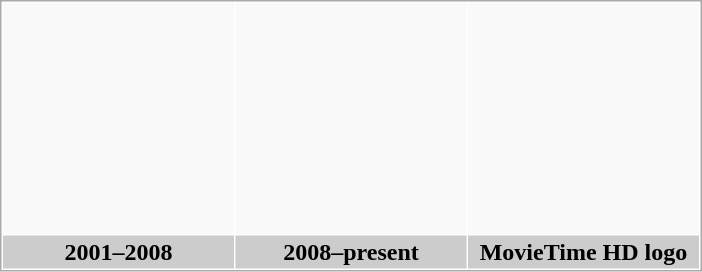<table border="0" cellpadding="2" cellspacing="1" style="border:1px solid #aaa">
<tr align=center>
<th height="150px" bgcolor="#F9F9F9"></th>
<th height="150px" bgcolor="#F9F9F9"></th>
<th height="150px" bgcolor="#F9F9F9"></th>
</tr>
<tr>
<th width="150px" colspan="1" bgcolor="#CCCCCC">2001–2008</th>
<th width="150px" colspan="1" bgcolor="#CCCCCC">2008–present</th>
<th width="150px" colspan="1" bgcolor="#CCCCCC">MovieTime HD logo</th>
</tr>
</table>
